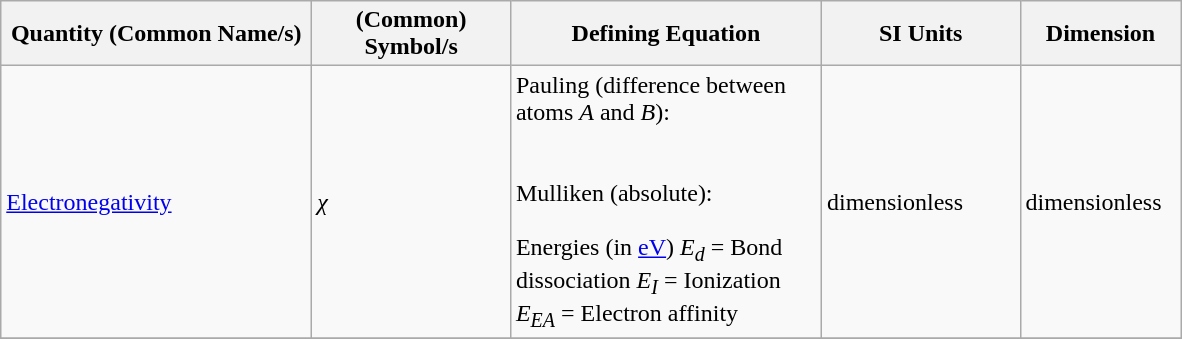<table class="wikitable">
<tr>
<th scope="col" width="200">Quantity (Common Name/s)</th>
<th scope="col" width="125">(Common) Symbol/s</th>
<th scope="col" width="200">Defining Equation</th>
<th scope="col" width="125">SI Units</th>
<th scope="col" width="100">Dimension</th>
</tr>
<tr>
<td><a href='#'>Electronegativity</a></td>
<td><em>χ</em></td>
<td>Pauling (difference between atoms <em>A</em> and <em>B</em>): <br><br><br>Mulliken (absolute): <br><br>Energies (in <a href='#'>eV</a>)
<em>E<sub>d</sub></em> = Bond dissociation 
<em>E<sub>I</sub></em> = Ionization 
<em>E<sub>EA</sub></em> = Electron affinity</td>
<td>dimensionless</td>
<td>dimensionless</td>
</tr>
<tr>
</tr>
</table>
